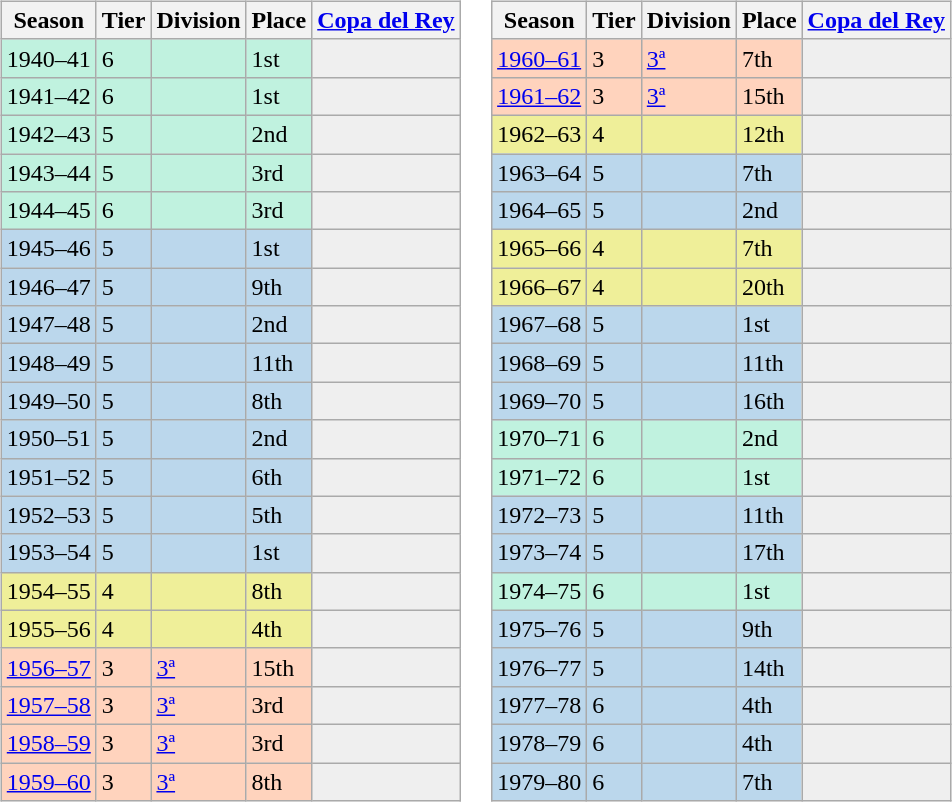<table>
<tr>
<td valign="top" width=0%><br><table class="wikitable">
<tr style="background:#f0f6fa;">
<th>Season</th>
<th>Tier</th>
<th>Division</th>
<th>Place</th>
<th><a href='#'>Copa del Rey</a></th>
</tr>
<tr>
<td style="background:#C0F2DF;">1940–41</td>
<td style="background:#C0F2DF;">6</td>
<td style="background:#C0F2DF;"></td>
<td style="background:#C0F2DF;">1st</td>
<th style="background:#efefef;"></th>
</tr>
<tr>
<td style="background:#C0F2DF;">1941–42</td>
<td style="background:#C0F2DF;">6</td>
<td style="background:#C0F2DF;"></td>
<td style="background:#C0F2DF;">1st</td>
<th style="background:#efefef;"></th>
</tr>
<tr>
<td style="background:#C0F2DF;">1942–43</td>
<td style="background:#C0F2DF;">5</td>
<td style="background:#C0F2DF;"></td>
<td style="background:#C0F2DF;">2nd</td>
<th style="background:#efefef;"></th>
</tr>
<tr>
<td style="background:#C0F2DF;">1943–44</td>
<td style="background:#C0F2DF;">5</td>
<td style="background:#C0F2DF;"></td>
<td style="background:#C0F2DF;">3rd</td>
<th style="background:#efefef;"></th>
</tr>
<tr>
<td style="background:#C0F2DF;">1944–45</td>
<td style="background:#C0F2DF;">6</td>
<td style="background:#C0F2DF;"></td>
<td style="background:#C0F2DF;">3rd</td>
<th style="background:#efefef;"></th>
</tr>
<tr>
<td style="background:#BBD7EC;">1945–46</td>
<td style="background:#BBD7EC;">5</td>
<td style="background:#BBD7EC;"></td>
<td style="background:#BBD7EC;">1st</td>
<th style="background:#efefef;"></th>
</tr>
<tr>
<td style="background:#BBD7EC;">1946–47</td>
<td style="background:#BBD7EC;">5</td>
<td style="background:#BBD7EC;"></td>
<td style="background:#BBD7EC;">9th</td>
<th style="background:#efefef;"></th>
</tr>
<tr>
<td style="background:#BBD7EC;">1947–48</td>
<td style="background:#BBD7EC;">5</td>
<td style="background:#BBD7EC;"></td>
<td style="background:#BBD7EC;">2nd</td>
<th style="background:#efefef;"></th>
</tr>
<tr>
<td style="background:#BBD7EC;">1948–49</td>
<td style="background:#BBD7EC;">5</td>
<td style="background:#BBD7EC;"></td>
<td style="background:#BBD7EC;">11th</td>
<th style="background:#efefef;"></th>
</tr>
<tr>
<td style="background:#BBD7EC;">1949–50</td>
<td style="background:#BBD7EC;">5</td>
<td style="background:#BBD7EC;"></td>
<td style="background:#BBD7EC;">8th</td>
<th style="background:#efefef;"></th>
</tr>
<tr>
<td style="background:#BBD7EC;">1950–51</td>
<td style="background:#BBD7EC;">5</td>
<td style="background:#BBD7EC;"></td>
<td style="background:#BBD7EC;">2nd</td>
<th style="background:#efefef;"></th>
</tr>
<tr>
<td style="background:#BBD7EC;">1951–52</td>
<td style="background:#BBD7EC;">5</td>
<td style="background:#BBD7EC;"></td>
<td style="background:#BBD7EC;">6th</td>
<th style="background:#efefef;"></th>
</tr>
<tr>
<td style="background:#BBD7EC;">1952–53</td>
<td style="background:#BBD7EC;">5</td>
<td style="background:#BBD7EC;"></td>
<td style="background:#BBD7EC;">5th</td>
<th style="background:#efefef;"></th>
</tr>
<tr>
<td style="background:#BBD7EC;">1953–54</td>
<td style="background:#BBD7EC;">5</td>
<td style="background:#BBD7EC;"></td>
<td style="background:#BBD7EC;">1st</td>
<th style="background:#efefef;"></th>
</tr>
<tr>
<td style="background:#EFEF99;">1954–55</td>
<td style="background:#EFEF99;">4</td>
<td style="background:#EFEF99;"></td>
<td style="background:#EFEF99;">8th</td>
<th style="background:#efefef;"></th>
</tr>
<tr>
<td style="background:#EFEF99;">1955–56</td>
<td style="background:#EFEF99;">4</td>
<td style="background:#EFEF99;"></td>
<td style="background:#EFEF99;">4th</td>
<th style="background:#efefef;"></th>
</tr>
<tr>
<td style="background:#FFD3BD;"><a href='#'>1956–57</a></td>
<td style="background:#FFD3BD;">3</td>
<td style="background:#FFD3BD;"><a href='#'>3ª</a></td>
<td style="background:#FFD3BD;">15th</td>
<td style="background:#efefef;"></td>
</tr>
<tr>
<td style="background:#FFD3BD;"><a href='#'>1957–58</a></td>
<td style="background:#FFD3BD;">3</td>
<td style="background:#FFD3BD;"><a href='#'>3ª</a></td>
<td style="background:#FFD3BD;">3rd</td>
<td style="background:#efefef;"></td>
</tr>
<tr>
<td style="background:#FFD3BD;"><a href='#'>1958–59</a></td>
<td style="background:#FFD3BD;">3</td>
<td style="background:#FFD3BD;"><a href='#'>3ª</a></td>
<td style="background:#FFD3BD;">3rd</td>
<th style="background:#efefef;"></th>
</tr>
<tr>
<td style="background:#FFD3BD;"><a href='#'>1959–60</a></td>
<td style="background:#FFD3BD;">3</td>
<td style="background:#FFD3BD;"><a href='#'>3ª</a></td>
<td style="background:#FFD3BD;">8th</td>
<th style="background:#efefef;"></th>
</tr>
</table>
</td>
<td valign="top" width=0%><br><table class="wikitable">
<tr style="background:#f0f6fa;">
<th>Season</th>
<th>Tier</th>
<th>Division</th>
<th>Place</th>
<th><a href='#'>Copa del Rey</a></th>
</tr>
<tr>
<td style="background:#FFD3BD;"><a href='#'>1960–61</a></td>
<td style="background:#FFD3BD;">3</td>
<td style="background:#FFD3BD;"><a href='#'>3ª</a></td>
<td style="background:#FFD3BD;">7th</td>
<th style="background:#efefef;"></th>
</tr>
<tr>
<td style="background:#FFD3BD;"><a href='#'>1961–62</a></td>
<td style="background:#FFD3BD;">3</td>
<td style="background:#FFD3BD;"><a href='#'>3ª</a></td>
<td style="background:#FFD3BD;">15th</td>
<th style="background:#efefef;"></th>
</tr>
<tr>
<td style="background:#EFEF99;">1962–63</td>
<td style="background:#EFEF99;">4</td>
<td style="background:#EFEF99;"></td>
<td style="background:#EFEF99;">12th</td>
<th style="background:#efefef;"></th>
</tr>
<tr>
<td style="background:#BBD7EC;">1963–64</td>
<td style="background:#BBD7EC;">5</td>
<td style="background:#BBD7EC;"></td>
<td style="background:#BBD7EC;">7th</td>
<th style="background:#efefef;"></th>
</tr>
<tr>
<td style="background:#BBD7EC;">1964–65</td>
<td style="background:#BBD7EC;">5</td>
<td style="background:#BBD7EC;"></td>
<td style="background:#BBD7EC;">2nd</td>
<th style="background:#efefef;"></th>
</tr>
<tr>
<td style="background:#EFEF99;">1965–66</td>
<td style="background:#EFEF99;">4</td>
<td style="background:#EFEF99;"></td>
<td style="background:#EFEF99;">7th</td>
<th style="background:#efefef;"></th>
</tr>
<tr>
<td style="background:#EFEF99;">1966–67</td>
<td style="background:#EFEF99;">4</td>
<td style="background:#EFEF99;"></td>
<td style="background:#EFEF99;">20th</td>
<th style="background:#efefef;"></th>
</tr>
<tr>
<td style="background:#BBD7EC;">1967–68</td>
<td style="background:#BBD7EC;">5</td>
<td style="background:#BBD7EC;"></td>
<td style="background:#BBD7EC;">1st</td>
<th style="background:#efefef;"></th>
</tr>
<tr>
<td style="background:#BBD7EC;">1968–69</td>
<td style="background:#BBD7EC;">5</td>
<td style="background:#BBD7EC;"></td>
<td style="background:#BBD7EC;">11th</td>
<th style="background:#efefef;"></th>
</tr>
<tr>
<td style="background:#BBD7EC;">1969–70</td>
<td style="background:#BBD7EC;">5</td>
<td style="background:#BBD7EC;"></td>
<td style="background:#BBD7EC;">16th</td>
<th style="background:#efefef;"></th>
</tr>
<tr>
<td style="background:#C0F2DF;">1970–71</td>
<td style="background:#C0F2DF;">6</td>
<td style="background:#C0F2DF;"></td>
<td style="background:#C0F2DF;">2nd</td>
<th style="background:#efefef;"></th>
</tr>
<tr>
<td style="background:#C0F2DF;">1971–72</td>
<td style="background:#C0F2DF;">6</td>
<td style="background:#C0F2DF;"></td>
<td style="background:#C0F2DF;">1st</td>
<th style="background:#efefef;"></th>
</tr>
<tr>
<td style="background:#BBD7EC;">1972–73</td>
<td style="background:#BBD7EC;">5</td>
<td style="background:#BBD7EC;"></td>
<td style="background:#BBD7EC;">11th</td>
<th style="background:#efefef;"></th>
</tr>
<tr>
<td style="background:#BBD7EC;">1973–74</td>
<td style="background:#BBD7EC;">5</td>
<td style="background:#BBD7EC;"></td>
<td style="background:#BBD7EC;">17th</td>
<th style="background:#efefef;"></th>
</tr>
<tr>
<td style="background:#C0F2DF;">1974–75</td>
<td style="background:#C0F2DF;">6</td>
<td style="background:#C0F2DF;"></td>
<td style="background:#C0F2DF;">1st</td>
<th style="background:#efefef;"></th>
</tr>
<tr>
<td style="background:#BBD7EC;">1975–76</td>
<td style="background:#BBD7EC;">5</td>
<td style="background:#BBD7EC;"></td>
<td style="background:#BBD7EC;">9th</td>
<th style="background:#efefef;"></th>
</tr>
<tr>
<td style="background:#BBD7EC;">1976–77</td>
<td style="background:#BBD7EC;">5</td>
<td style="background:#BBD7EC;"></td>
<td style="background:#BBD7EC;">14th</td>
<th style="background:#efefef;"></th>
</tr>
<tr>
<td style="background:#BBD7EC;">1977–78</td>
<td style="background:#BBD7EC;">6</td>
<td style="background:#BBD7EC;"></td>
<td style="background:#BBD7EC;">4th</td>
<th style="background:#efefef;"></th>
</tr>
<tr>
<td style="background:#BBD7EC;">1978–79</td>
<td style="background:#BBD7EC;">6</td>
<td style="background:#BBD7EC;"></td>
<td style="background:#BBD7EC;">4th</td>
<th style="background:#efefef;"></th>
</tr>
<tr>
<td style="background:#BBD7EC;">1979–80</td>
<td style="background:#BBD7EC;">6</td>
<td style="background:#BBD7EC;"></td>
<td style="background:#BBD7EC;">7th</td>
<th style="background:#efefef;"></th>
</tr>
</table>
</td>
</tr>
</table>
